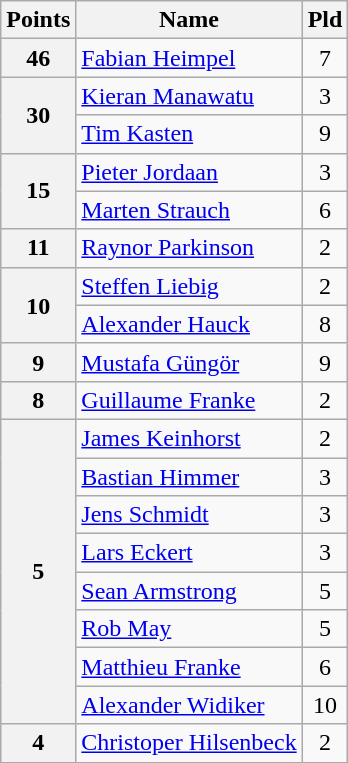<table class="wikitable">
<tr>
<th>Points</th>
<th>Name</th>
<th>Pld</th>
</tr>
<tr>
<th rowspan=1>46</th>
<td><a href='#'>Fabian Heimpel</a></td>
<td align="center">7</td>
</tr>
<tr>
<th rowspan=2>30</th>
<td><a href='#'>Kieran Manawatu</a></td>
<td align="center">3</td>
</tr>
<tr>
<td><a href='#'>Tim Kasten</a></td>
<td align="center">9</td>
</tr>
<tr>
<th rowspan=2>15</th>
<td><a href='#'>Pieter Jordaan</a></td>
<td align="center">3</td>
</tr>
<tr>
<td><a href='#'>Marten Strauch</a></td>
<td align="center">6</td>
</tr>
<tr>
<th>11</th>
<td><a href='#'>Raynor Parkinson</a></td>
<td align="center">2</td>
</tr>
<tr>
<th rowspan=2>10</th>
<td><a href='#'>Steffen Liebig</a></td>
<td align="center">2</td>
</tr>
<tr>
<td><a href='#'>Alexander Hauck</a></td>
<td align="center">8</td>
</tr>
<tr>
<th>9</th>
<td><a href='#'>Mustafa Güngör</a></td>
<td align="center">9</td>
</tr>
<tr>
<th>8</th>
<td><a href='#'>Guillaume Franke</a></td>
<td align="center">2</td>
</tr>
<tr>
<th rowspan=8>5</th>
<td><a href='#'>James Keinhorst</a></td>
<td align="center">2</td>
</tr>
<tr>
<td><a href='#'>Bastian Himmer</a></td>
<td align="center">3</td>
</tr>
<tr>
<td><a href='#'>Jens Schmidt</a></td>
<td align="center">3</td>
</tr>
<tr>
<td><a href='#'>Lars Eckert</a></td>
<td align="center">3</td>
</tr>
<tr>
<td><a href='#'>Sean Armstrong</a></td>
<td align="center">5</td>
</tr>
<tr>
<td><a href='#'>Rob May</a></td>
<td align="center">5</td>
</tr>
<tr>
<td><a href='#'>Matthieu Franke</a></td>
<td align="center">6</td>
</tr>
<tr>
<td><a href='#'>Alexander Widiker</a></td>
<td align="center">10</td>
</tr>
<tr>
<th rowspan=1>4</th>
<td><a href='#'>Christoper Hilsenbeck</a></td>
<td align="center">2</td>
</tr>
</table>
